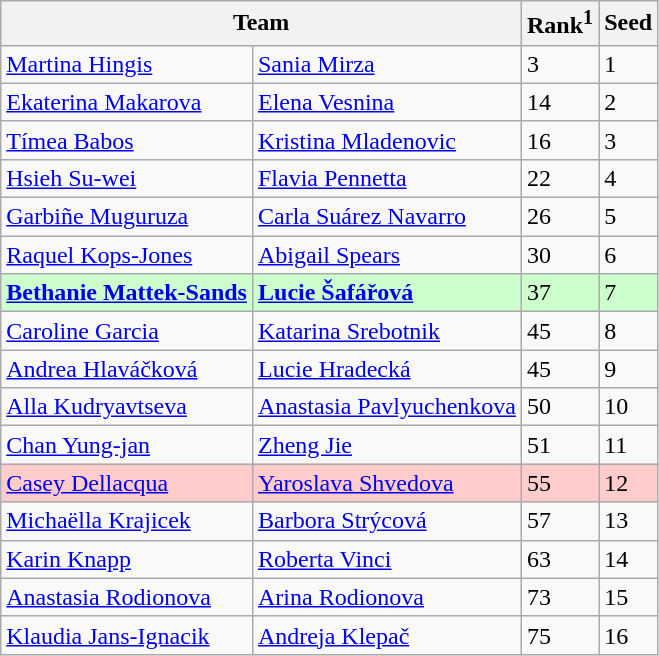<table class="wikitable sortable collapsible uncollapsed ">
<tr>
<th width="325" colspan=2>Team</th>
<th>Rank<sup>1</sup></th>
<th>Seed</th>
</tr>
<tr>
<td> <a href='#'>Martina Hingis</a></td>
<td> <a href='#'>Sania Mirza</a></td>
<td>3</td>
<td>1</td>
</tr>
<tr>
<td> <a href='#'>Ekaterina Makarova</a></td>
<td> <a href='#'>Elena Vesnina</a></td>
<td>14</td>
<td>2</td>
</tr>
<tr>
<td> <a href='#'>Tímea Babos</a></td>
<td> <a href='#'>Kristina Mladenovic</a></td>
<td>16</td>
<td>3</td>
</tr>
<tr>
<td> <a href='#'>Hsieh Su-wei</a></td>
<td> <a href='#'>Flavia Pennetta</a></td>
<td>22</td>
<td>4</td>
</tr>
<tr>
<td> <a href='#'>Garbiñe Muguruza</a></td>
<td> <a href='#'>Carla Suárez Navarro</a></td>
<td>26</td>
<td>5</td>
</tr>
<tr>
<td> <a href='#'>Raquel Kops-Jones</a></td>
<td> <a href='#'>Abigail Spears</a></td>
<td>30</td>
<td>6</td>
</tr>
<tr style="background:#cfc;">
<td><strong> <a href='#'>Bethanie Mattek-Sands</a></strong></td>
<td><strong> <a href='#'>Lucie Šafářová</a></strong></td>
<td>37</td>
<td>7</td>
</tr>
<tr>
<td> <a href='#'>Caroline Garcia</a></td>
<td> <a href='#'>Katarina Srebotnik</a></td>
<td>45</td>
<td>8</td>
</tr>
<tr>
<td> <a href='#'>Andrea Hlaváčková</a></td>
<td> <a href='#'>Lucie Hradecká</a></td>
<td>45</td>
<td>9</td>
</tr>
<tr>
<td> <a href='#'>Alla Kudryavtseva</a></td>
<td> <a href='#'>Anastasia Pavlyuchenkova</a></td>
<td>50</td>
<td>10</td>
</tr>
<tr>
<td> <a href='#'>Chan Yung-jan</a></td>
<td> <a href='#'>Zheng Jie</a></td>
<td>51</td>
<td>11</td>
</tr>
<tr style="background:#fcc;">
<td> <a href='#'>Casey Dellacqua</a></td>
<td> <a href='#'>Yaroslava Shvedova</a></td>
<td>55</td>
<td>12</td>
</tr>
<tr>
<td> <a href='#'>Michaëlla Krajicek</a></td>
<td> <a href='#'>Barbora Strýcová</a></td>
<td>57</td>
<td>13</td>
</tr>
<tr>
<td> <a href='#'>Karin Knapp</a></td>
<td> <a href='#'>Roberta Vinci</a></td>
<td>63</td>
<td>14</td>
</tr>
<tr>
<td> <a href='#'>Anastasia Rodionova</a></td>
<td> <a href='#'>Arina Rodionova</a></td>
<td>73</td>
<td>15</td>
</tr>
<tr>
<td> <a href='#'>Klaudia Jans-Ignacik</a></td>
<td> <a href='#'>Andreja Klepač</a></td>
<td>75</td>
<td>16</td>
</tr>
</table>
